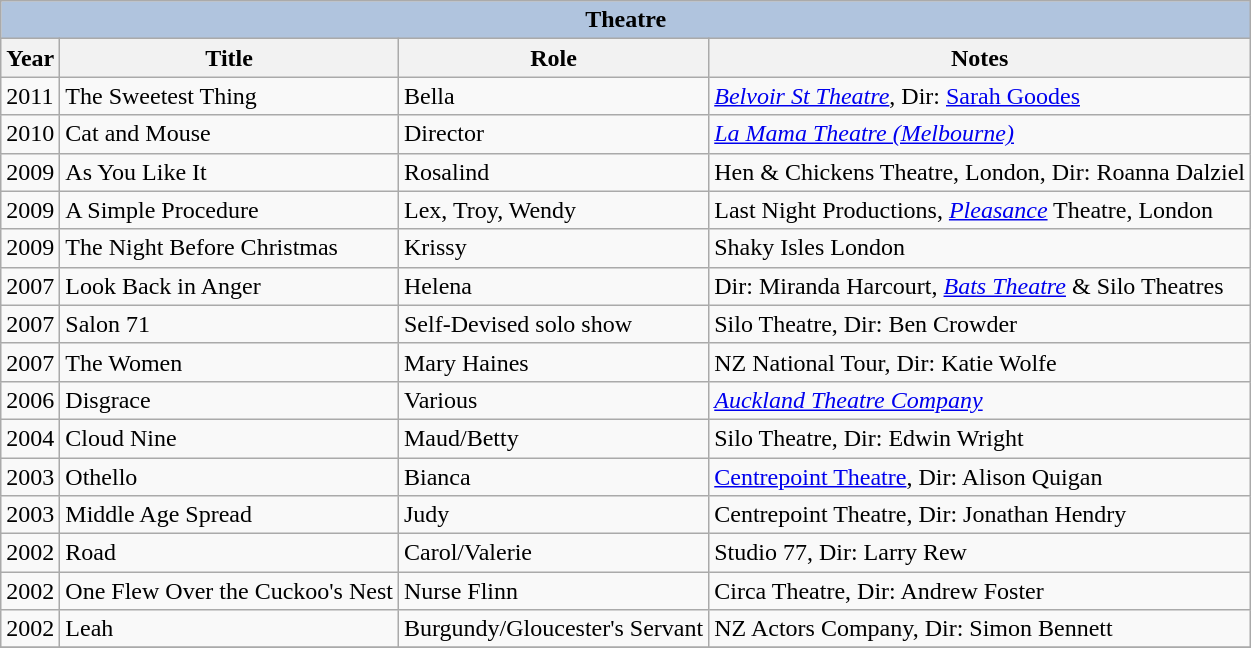<table class="wikitable" style="font-size: 100%;">
<tr>
<th colspan="4" style="background: LightSteelBlue;">Theatre</th>
</tr>
<tr>
<th>Year</th>
<th>Title</th>
<th>Role</th>
<th>Notes</th>
</tr>
<tr>
<td>2011</td>
<td>The Sweetest Thing</td>
<td>Bella</td>
<td><em><a href='#'>Belvoir St Theatre</a></em>, Dir: <a href='#'>Sarah Goodes</a></td>
</tr>
<tr>
<td>2010</td>
<td>Cat and Mouse</td>
<td>Director</td>
<td><em><a href='#'>La Mama Theatre (Melbourne)</a></em></td>
</tr>
<tr>
<td>2009</td>
<td>As You Like It</td>
<td>Rosalind</td>
<td>Hen & Chickens Theatre, London, Dir: Roanna Dalziel</td>
</tr>
<tr>
<td>2009</td>
<td>A Simple Procedure</td>
<td>Lex, Troy, Wendy</td>
<td>Last Night Productions, <em><a href='#'>Pleasance</a></em> Theatre, London</td>
</tr>
<tr>
<td>2009</td>
<td>The Night Before Christmas</td>
<td>Krissy</td>
<td>Shaky Isles London</td>
</tr>
<tr>
<td>2007</td>
<td>Look Back in Anger</td>
<td>Helena</td>
<td>Dir: Miranda Harcourt, <em><a href='#'>Bats Theatre</a></em> & Silo Theatres </td>
</tr>
<tr>
<td>2007</td>
<td>Salon 71</td>
<td>Self-Devised solo show</td>
<td>Silo Theatre, Dir: Ben Crowder</td>
</tr>
<tr>
<td>2007</td>
<td>The Women</td>
<td>Mary Haines</td>
<td>NZ National Tour, Dir: Katie Wolfe</td>
</tr>
<tr>
<td>2006</td>
<td>Disgrace</td>
<td>Various</td>
<td><em><a href='#'>Auckland Theatre Company</a></em></td>
</tr>
<tr>
<td>2004</td>
<td>Cloud Nine</td>
<td>Maud/Betty</td>
<td>Silo Theatre, Dir: Edwin Wright</td>
</tr>
<tr>
<td>2003</td>
<td>Othello</td>
<td>Bianca</td>
<td><a href='#'>Centrepoint Theatre</a>, Dir: Alison Quigan</td>
</tr>
<tr>
<td>2003</td>
<td>Middle Age Spread</td>
<td>Judy</td>
<td>Centrepoint Theatre, Dir: Jonathan Hendry</td>
</tr>
<tr>
<td>2002</td>
<td>Road</td>
<td>Carol/Valerie</td>
<td>Studio 77, Dir: Larry Rew</td>
</tr>
<tr>
<td>2002</td>
<td>One Flew Over the Cuckoo's Nest</td>
<td>Nurse Flinn</td>
<td>Circa Theatre, Dir: Andrew Foster</td>
</tr>
<tr>
<td>2002</td>
<td>Leah</td>
<td>Burgundy/Gloucester's Servant</td>
<td>NZ Actors Company, Dir: Simon Bennett</td>
</tr>
<tr>
</tr>
</table>
